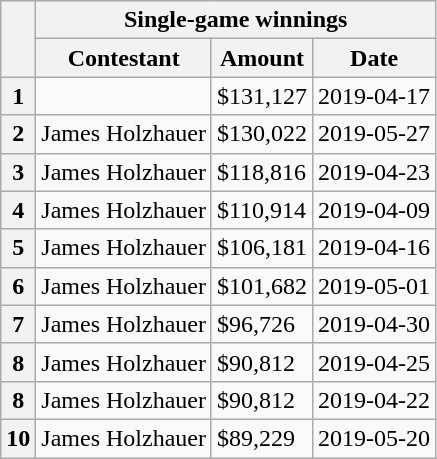<table class="wikitable sortable">
<tr>
<th rowspan=2></th>
<th colspan=3>Single-game winnings</th>
</tr>
<tr>
<th>Contestant</th>
<th>Amount</th>
<th>Date</th>
</tr>
<tr>
<th>1</th>
<td></td>
<td>$131,127</td>
<td>2019-04-17</td>
</tr>
<tr>
<th>2</th>
<td>James Holzhauer</td>
<td>$130,022</td>
<td>2019-05-27</td>
</tr>
<tr>
<th>3</th>
<td>James Holzhauer</td>
<td>$118,816</td>
<td>2019-04-23</td>
</tr>
<tr>
<th>4</th>
<td>James Holzhauer</td>
<td>$110,914</td>
<td>2019-04-09</td>
</tr>
<tr>
<th>5</th>
<td>James Holzhauer</td>
<td>$106,181</td>
<td>2019-04-16</td>
</tr>
<tr>
<th>6</th>
<td>James Holzhauer</td>
<td>$101,682</td>
<td>2019-05-01</td>
</tr>
<tr>
<th>7</th>
<td>James Holzhauer</td>
<td>$96,726</td>
<td>2019-04-30</td>
</tr>
<tr>
<th>8</th>
<td>James Holzhauer</td>
<td>$90,812</td>
<td>2019-04-25</td>
</tr>
<tr>
<th>8</th>
<td>James Holzhauer</td>
<td>$90,812</td>
<td>2019-04-22</td>
</tr>
<tr>
<th>10</th>
<td>James Holzhauer</td>
<td>$89,229</td>
<td>2019-05-20</td>
</tr>
</table>
